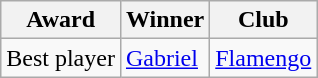<table class="wikitable">
<tr>
<th>Award</th>
<th>Winner</th>
<th>Club</th>
</tr>
<tr>
<td>Best player</td>
<td> <a href='#'>Gabriel</a></td>
<td><a href='#'>Flamengo</a></td>
</tr>
</table>
